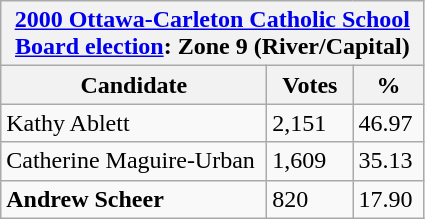<table class="wikitable">
<tr>
<th colspan="3"><a href='#'>2000 Ottawa-Carleton Catholic School Board election</a>: Zone 9 (River/Capital)</th>
</tr>
<tr>
<th style="width: 170px">Candidate</th>
<th style="width: 50px">Votes</th>
<th style="width: 40px">%</th>
</tr>
<tr>
<td>Kathy Ablett</td>
<td>2,151</td>
<td>46.97</td>
</tr>
<tr>
<td>Catherine Maguire-Urban</td>
<td>1,609</td>
<td>35.13</td>
</tr>
<tr>
<td><strong>Andrew Scheer</strong></td>
<td>820</td>
<td>17.90<br></td>
</tr>
</table>
